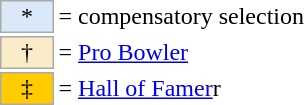<table border=0 cellspacing="0" cellpadding="8">
<tr>
<td><br><table style="margin: 0.75em 0 0 0.5em;">
<tr>
<td style="background:#d9e9f9; border:1px solid #aaa; width:2em; text-align:center;">*</td>
<td>= compensatory selection</td>
<td></td>
</tr>
<tr>
<td style="background:#faecc8; border:1px solid #aaa; width:2em; text-align:center;">†</td>
<td>= <a href='#'>Pro Bowler</a></td>
</tr>
<tr>
<td style="background-color:#FFCC00; border:1px solid #aaaaaa; width:2em; text-align:center;">‡</td>
<td>= <a href='#'>Hall of Famer</a>r</td>
</tr>
</table>
</td>
<td cellspacing="2"><br></td>
</tr>
</table>
